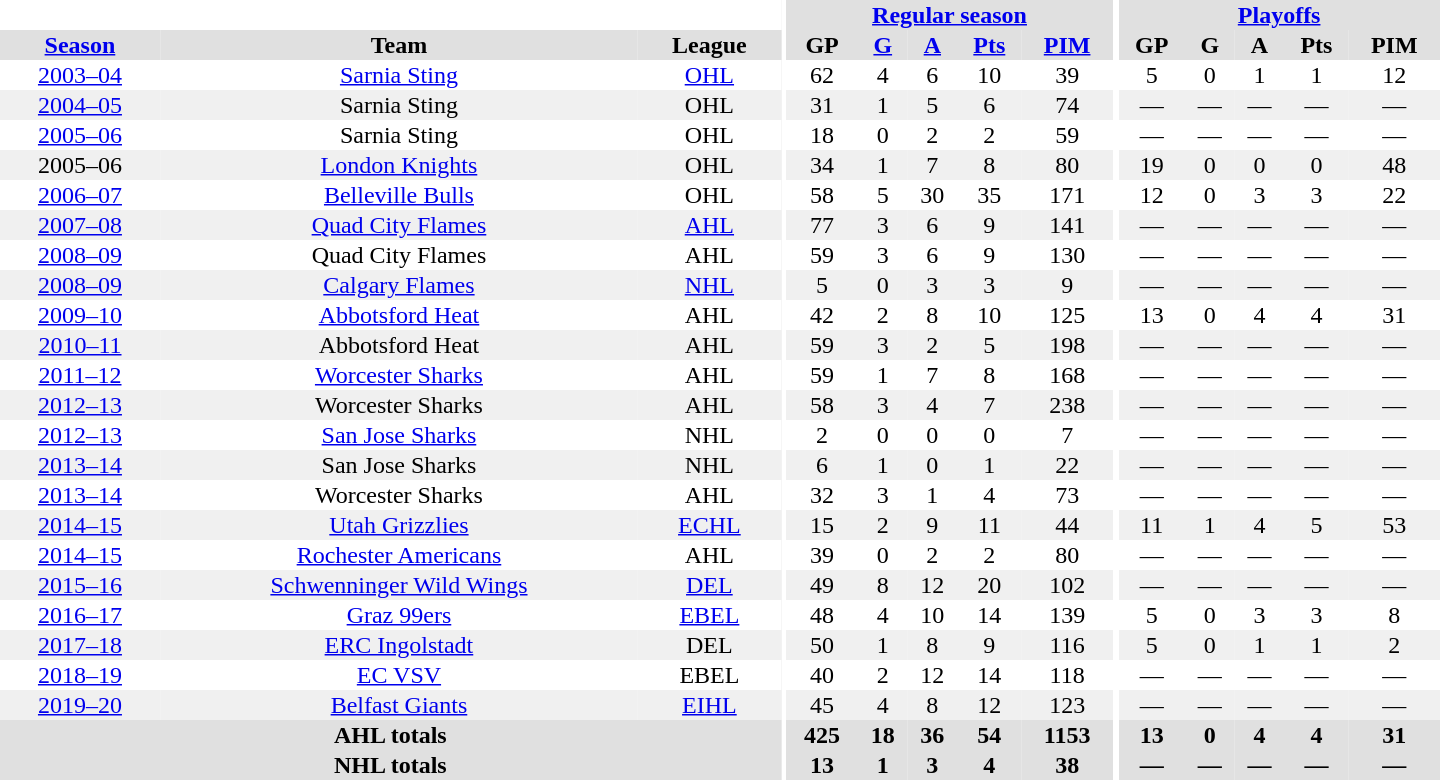<table border="0" cellpadding="1" cellspacing="0" style="text-align:center; width:60em">
<tr bgcolor="#e0e0e0">
<th colspan="3"  bgcolor="#ffffff"></th>
<th rowspan="99" bgcolor="#ffffff"></th>
<th colspan="5"><a href='#'>Regular season</a></th>
<th rowspan="99" bgcolor="#ffffff"></th>
<th colspan="5"><a href='#'>Playoffs</a></th>
</tr>
<tr bgcolor="#e0e0e0">
<th><a href='#'>Season</a></th>
<th>Team</th>
<th>League</th>
<th>GP</th>
<th><a href='#'>G</a></th>
<th><a href='#'>A</a></th>
<th><a href='#'>Pts</a></th>
<th><a href='#'>PIM</a></th>
<th>GP</th>
<th>G</th>
<th>A</th>
<th>Pts</th>
<th>PIM</th>
</tr>
<tr>
<td><a href='#'>2003–04</a></td>
<td><a href='#'>Sarnia Sting</a></td>
<td><a href='#'>OHL</a></td>
<td>62</td>
<td>4</td>
<td>6</td>
<td>10</td>
<td>39</td>
<td>5</td>
<td>0</td>
<td>1</td>
<td>1</td>
<td>12</td>
</tr>
<tr bgcolor="#f0f0f0">
<td><a href='#'>2004–05</a></td>
<td>Sarnia Sting</td>
<td>OHL</td>
<td>31</td>
<td>1</td>
<td>5</td>
<td>6</td>
<td>74</td>
<td>—</td>
<td>—</td>
<td>—</td>
<td>—</td>
<td>—</td>
</tr>
<tr>
<td><a href='#'>2005–06</a></td>
<td>Sarnia Sting</td>
<td>OHL</td>
<td>18</td>
<td>0</td>
<td>2</td>
<td>2</td>
<td>59</td>
<td>—</td>
<td>—</td>
<td>—</td>
<td>—</td>
<td>—</td>
</tr>
<tr bgcolor="#f0f0f0">
<td>2005–06</td>
<td><a href='#'>London Knights</a></td>
<td>OHL</td>
<td>34</td>
<td>1</td>
<td>7</td>
<td>8</td>
<td>80</td>
<td>19</td>
<td>0</td>
<td>0</td>
<td>0</td>
<td>48</td>
</tr>
<tr>
<td><a href='#'>2006–07</a></td>
<td><a href='#'>Belleville Bulls</a></td>
<td>OHL</td>
<td>58</td>
<td>5</td>
<td>30</td>
<td>35</td>
<td>171</td>
<td>12</td>
<td>0</td>
<td>3</td>
<td>3</td>
<td>22</td>
</tr>
<tr bgcolor="#f0f0f0">
<td><a href='#'>2007–08</a></td>
<td><a href='#'>Quad City Flames</a></td>
<td><a href='#'>AHL</a></td>
<td>77</td>
<td>3</td>
<td>6</td>
<td>9</td>
<td>141</td>
<td>—</td>
<td>—</td>
<td>—</td>
<td>—</td>
<td>—</td>
</tr>
<tr>
<td><a href='#'>2008–09</a></td>
<td>Quad City Flames</td>
<td>AHL</td>
<td>59</td>
<td>3</td>
<td>6</td>
<td>9</td>
<td>130</td>
<td>—</td>
<td>—</td>
<td>—</td>
<td>—</td>
<td>—</td>
</tr>
<tr bgcolor="#f0f0f0">
<td><a href='#'>2008–09</a></td>
<td><a href='#'>Calgary Flames</a></td>
<td><a href='#'>NHL</a></td>
<td>5</td>
<td>0</td>
<td>3</td>
<td>3</td>
<td>9</td>
<td>—</td>
<td>—</td>
<td>—</td>
<td>—</td>
<td>—</td>
</tr>
<tr>
<td><a href='#'>2009–10</a></td>
<td><a href='#'>Abbotsford Heat</a></td>
<td>AHL</td>
<td>42</td>
<td>2</td>
<td>8</td>
<td>10</td>
<td>125</td>
<td>13</td>
<td>0</td>
<td>4</td>
<td>4</td>
<td>31</td>
</tr>
<tr bgcolor="#f0f0f0">
<td><a href='#'>2010–11</a></td>
<td>Abbotsford Heat</td>
<td>AHL</td>
<td>59</td>
<td>3</td>
<td>2</td>
<td>5</td>
<td>198</td>
<td>—</td>
<td>—</td>
<td>—</td>
<td>—</td>
<td>—</td>
</tr>
<tr>
<td><a href='#'>2011–12</a></td>
<td><a href='#'>Worcester Sharks</a></td>
<td>AHL</td>
<td>59</td>
<td>1</td>
<td>7</td>
<td>8</td>
<td>168</td>
<td>—</td>
<td>—</td>
<td>—</td>
<td>—</td>
<td>—</td>
</tr>
<tr bgcolor="#f0f0f0">
<td><a href='#'>2012–13</a></td>
<td>Worcester Sharks</td>
<td>AHL</td>
<td>58</td>
<td>3</td>
<td>4</td>
<td>7</td>
<td>238</td>
<td>—</td>
<td>—</td>
<td>—</td>
<td>—</td>
<td>—</td>
</tr>
<tr>
<td><a href='#'>2012–13</a></td>
<td><a href='#'>San Jose Sharks</a></td>
<td>NHL</td>
<td>2</td>
<td>0</td>
<td>0</td>
<td>0</td>
<td>7</td>
<td>—</td>
<td>—</td>
<td>—</td>
<td>—</td>
<td>—</td>
</tr>
<tr bgcolor="#f0f0f0">
<td><a href='#'>2013–14</a></td>
<td>San Jose Sharks</td>
<td>NHL</td>
<td>6</td>
<td>1</td>
<td>0</td>
<td>1</td>
<td>22</td>
<td>—</td>
<td>—</td>
<td>—</td>
<td>—</td>
<td>—</td>
</tr>
<tr>
<td><a href='#'>2013–14</a></td>
<td>Worcester Sharks</td>
<td>AHL</td>
<td>32</td>
<td>3</td>
<td>1</td>
<td>4</td>
<td>73</td>
<td>—</td>
<td>—</td>
<td>—</td>
<td>—</td>
<td>—</td>
</tr>
<tr bgcolor="#f0f0f0">
<td><a href='#'>2014–15</a></td>
<td><a href='#'>Utah Grizzlies</a></td>
<td><a href='#'>ECHL</a></td>
<td>15</td>
<td>2</td>
<td>9</td>
<td>11</td>
<td>44</td>
<td>11</td>
<td>1</td>
<td>4</td>
<td>5</td>
<td>53</td>
</tr>
<tr>
<td><a href='#'>2014–15</a></td>
<td><a href='#'>Rochester Americans</a></td>
<td>AHL</td>
<td>39</td>
<td>0</td>
<td>2</td>
<td>2</td>
<td>80</td>
<td>—</td>
<td>—</td>
<td>—</td>
<td>—</td>
<td>—</td>
</tr>
<tr bgcolor="#f0f0f0">
<td><a href='#'>2015–16</a></td>
<td><a href='#'>Schwenninger Wild Wings</a></td>
<td><a href='#'>DEL</a></td>
<td>49</td>
<td>8</td>
<td>12</td>
<td>20</td>
<td>102</td>
<td>—</td>
<td>—</td>
<td>—</td>
<td>—</td>
<td>—</td>
</tr>
<tr>
<td><a href='#'>2016–17</a></td>
<td><a href='#'>Graz 99ers</a></td>
<td><a href='#'>EBEL</a></td>
<td>48</td>
<td>4</td>
<td>10</td>
<td>14</td>
<td>139</td>
<td>5</td>
<td>0</td>
<td>3</td>
<td>3</td>
<td>8</td>
</tr>
<tr bgcolor="#f0f0f0">
<td><a href='#'>2017–18</a></td>
<td><a href='#'>ERC Ingolstadt</a></td>
<td>DEL</td>
<td>50</td>
<td>1</td>
<td>8</td>
<td>9</td>
<td>116</td>
<td>5</td>
<td>0</td>
<td>1</td>
<td>1</td>
<td>2</td>
</tr>
<tr>
<td><a href='#'>2018–19</a></td>
<td><a href='#'>EC VSV</a></td>
<td>EBEL</td>
<td>40</td>
<td>2</td>
<td>12</td>
<td>14</td>
<td>118</td>
<td>—</td>
<td>—</td>
<td>—</td>
<td>—</td>
<td>—</td>
</tr>
<tr bgcolor="#f0f0f0">
<td><a href='#'>2019–20</a></td>
<td><a href='#'>Belfast Giants</a></td>
<td><a href='#'>EIHL</a></td>
<td>45</td>
<td>4</td>
<td>8</td>
<td>12</td>
<td>123</td>
<td>—</td>
<td>—</td>
<td>—</td>
<td>—</td>
<td>—</td>
</tr>
<tr bgcolor="#e0e0e0">
<th colspan="3">AHL totals</th>
<th>425</th>
<th>18</th>
<th>36</th>
<th>54</th>
<th>1153</th>
<th>13</th>
<th>0</th>
<th>4</th>
<th>4</th>
<th>31</th>
</tr>
<tr bgcolor="#e0e0e0">
<th colspan="3">NHL totals</th>
<th>13</th>
<th>1</th>
<th>3</th>
<th>4</th>
<th>38</th>
<th>—</th>
<th>—</th>
<th>—</th>
<th>—</th>
<th>—</th>
</tr>
</table>
